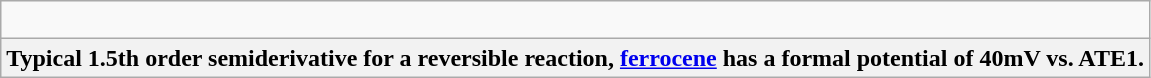<table class="wikitable">
<tr align="center">
<td><br></td>
</tr>
<tr align="center">
<th>Typical 1.5th order semiderivative for a reversible reaction, <a href='#'>ferrocene</a> has a formal potential of 40mV vs. ATE1.</th>
</tr>
</table>
